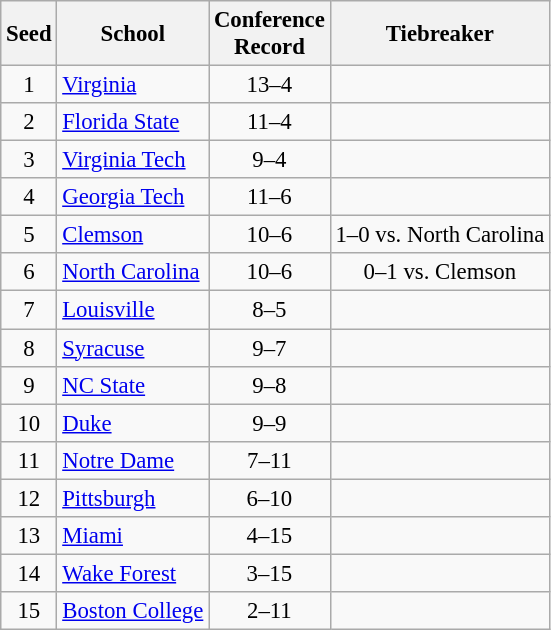<table class="wikitable" style="white-space:nowrap; font-size:95%; text-align:center">
<tr>
<th>Seed</th>
<th>School</th>
<th>Conference<br>Record</th>
<th>Tiebreaker</th>
</tr>
<tr>
<td>1</td>
<td align=left><a href='#'>Virginia</a></td>
<td>13–4</td>
<td></td>
</tr>
<tr>
<td>2</td>
<td align=left><a href='#'>Florida State</a></td>
<td>11–4</td>
<td></td>
</tr>
<tr>
<td>3</td>
<td align=left><a href='#'>Virginia Tech</a></td>
<td>9–4</td>
<td></td>
</tr>
<tr>
<td>4</td>
<td align=left><a href='#'>Georgia Tech</a></td>
<td>11–6</td>
<td></td>
</tr>
<tr>
<td>5</td>
<td align=left><a href='#'>Clemson</a></td>
<td>10–6</td>
<td>1–0 vs. North Carolina</td>
</tr>
<tr>
<td>6</td>
<td align=left><a href='#'>North Carolina</a></td>
<td>10–6</td>
<td>0–1 vs. Clemson</td>
</tr>
<tr>
<td>7</td>
<td align=left><a href='#'>Louisville</a></td>
<td>8–5</td>
<td></td>
</tr>
<tr>
<td>8</td>
<td align=left><a href='#'>Syracuse</a></td>
<td>9–7</td>
<td></td>
</tr>
<tr>
<td>9</td>
<td align=left><a href='#'>NC State</a></td>
<td>9–8</td>
<td></td>
</tr>
<tr>
<td>10</td>
<td align=left><a href='#'>Duke</a></td>
<td>9–9</td>
<td></td>
</tr>
<tr>
<td>11</td>
<td align=left><a href='#'>Notre Dame</a></td>
<td>7–11</td>
<td></td>
</tr>
<tr>
<td>12</td>
<td align=left><a href='#'>Pittsburgh</a></td>
<td>6–10</td>
<td></td>
</tr>
<tr>
<td>13</td>
<td align=left><a href='#'>Miami</a></td>
<td>4–15</td>
<td></td>
</tr>
<tr>
<td>14</td>
<td align=left><a href='#'>Wake Forest</a></td>
<td>3–15</td>
<td></td>
</tr>
<tr>
<td>15</td>
<td align=left><a href='#'>Boston College</a></td>
<td>2–11</td>
<td></td>
</tr>
</table>
